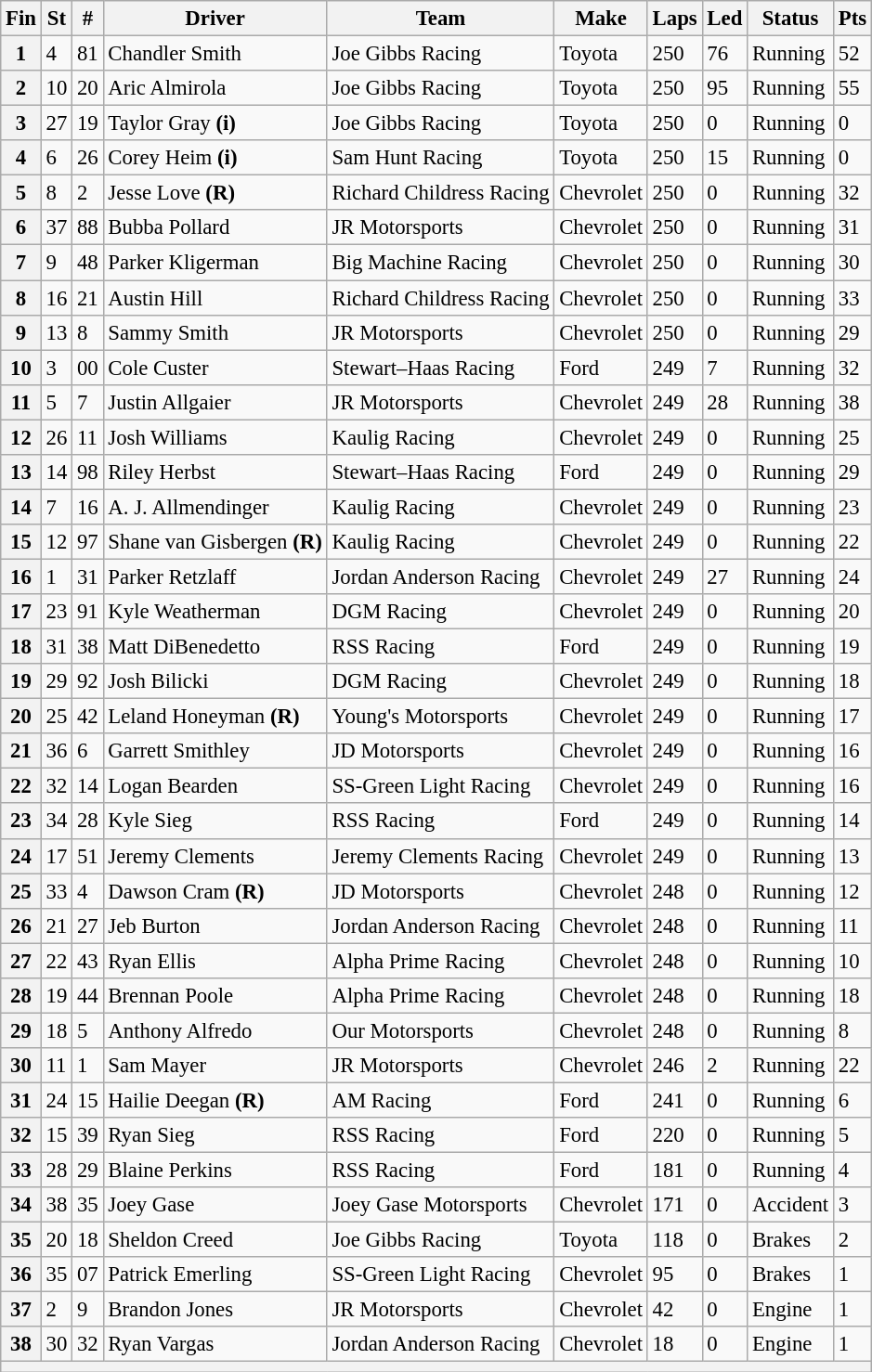<table class="wikitable" style="font-size:95%">
<tr>
<th>Fin</th>
<th>St</th>
<th>#</th>
<th>Driver</th>
<th>Team</th>
<th>Make</th>
<th>Laps</th>
<th>Led</th>
<th>Status</th>
<th>Pts</th>
</tr>
<tr>
<th>1</th>
<td>4</td>
<td>81</td>
<td>Chandler Smith</td>
<td>Joe Gibbs Racing</td>
<td>Toyota</td>
<td>250</td>
<td>76</td>
<td>Running</td>
<td>52</td>
</tr>
<tr>
<th>2</th>
<td>10</td>
<td>20</td>
<td>Aric Almirola</td>
<td>Joe Gibbs Racing</td>
<td>Toyota</td>
<td>250</td>
<td>95</td>
<td>Running</td>
<td>55</td>
</tr>
<tr>
<th>3</th>
<td>27</td>
<td>19</td>
<td>Taylor Gray <strong>(i)</strong></td>
<td>Joe Gibbs Racing</td>
<td>Toyota</td>
<td>250</td>
<td>0</td>
<td>Running</td>
<td>0</td>
</tr>
<tr>
<th>4</th>
<td>6</td>
<td>26</td>
<td>Corey Heim <strong>(i)</strong></td>
<td>Sam Hunt Racing</td>
<td>Toyota</td>
<td>250</td>
<td>15</td>
<td>Running</td>
<td>0</td>
</tr>
<tr>
<th>5</th>
<td>8</td>
<td>2</td>
<td>Jesse Love <strong>(R)</strong></td>
<td>Richard Childress Racing</td>
<td>Chevrolet</td>
<td>250</td>
<td>0</td>
<td>Running</td>
<td>32</td>
</tr>
<tr>
<th>6</th>
<td>37</td>
<td>88</td>
<td>Bubba Pollard</td>
<td>JR Motorsports</td>
<td>Chevrolet</td>
<td>250</td>
<td>0</td>
<td>Running</td>
<td>31</td>
</tr>
<tr>
<th>7</th>
<td>9</td>
<td>48</td>
<td>Parker Kligerman</td>
<td>Big Machine Racing</td>
<td>Chevrolet</td>
<td>250</td>
<td>0</td>
<td>Running</td>
<td>30</td>
</tr>
<tr>
<th>8</th>
<td>16</td>
<td>21</td>
<td>Austin Hill</td>
<td>Richard Childress Racing</td>
<td>Chevrolet</td>
<td>250</td>
<td>0</td>
<td>Running</td>
<td>33</td>
</tr>
<tr>
<th>9</th>
<td>13</td>
<td>8</td>
<td>Sammy Smith</td>
<td>JR Motorsports</td>
<td>Chevrolet</td>
<td>250</td>
<td>0</td>
<td>Running</td>
<td>29</td>
</tr>
<tr>
<th>10</th>
<td>3</td>
<td>00</td>
<td>Cole Custer</td>
<td>Stewart–Haas Racing</td>
<td>Ford</td>
<td>249</td>
<td>7</td>
<td>Running</td>
<td>32</td>
</tr>
<tr>
<th>11</th>
<td>5</td>
<td>7</td>
<td>Justin Allgaier</td>
<td>JR Motorsports</td>
<td>Chevrolet</td>
<td>249</td>
<td>28</td>
<td>Running</td>
<td>38</td>
</tr>
<tr>
<th>12</th>
<td>26</td>
<td>11</td>
<td>Josh Williams</td>
<td>Kaulig Racing</td>
<td>Chevrolet</td>
<td>249</td>
<td>0</td>
<td>Running</td>
<td>25</td>
</tr>
<tr>
<th>13</th>
<td>14</td>
<td>98</td>
<td>Riley Herbst</td>
<td>Stewart–Haas Racing</td>
<td>Ford</td>
<td>249</td>
<td>0</td>
<td>Running</td>
<td>29</td>
</tr>
<tr>
<th>14</th>
<td>7</td>
<td>16</td>
<td>A. J. Allmendinger</td>
<td>Kaulig Racing</td>
<td>Chevrolet</td>
<td>249</td>
<td>0</td>
<td>Running</td>
<td>23</td>
</tr>
<tr>
<th>15</th>
<td>12</td>
<td>97</td>
<td>Shane van Gisbergen <strong>(R)</strong></td>
<td>Kaulig Racing</td>
<td>Chevrolet</td>
<td>249</td>
<td>0</td>
<td>Running</td>
<td>22</td>
</tr>
<tr>
<th>16</th>
<td>1</td>
<td>31</td>
<td>Parker Retzlaff</td>
<td>Jordan Anderson Racing</td>
<td>Chevrolet</td>
<td>249</td>
<td>27</td>
<td>Running</td>
<td>24</td>
</tr>
<tr>
<th>17</th>
<td>23</td>
<td>91</td>
<td>Kyle Weatherman</td>
<td>DGM Racing</td>
<td>Chevrolet</td>
<td>249</td>
<td>0</td>
<td>Running</td>
<td>20</td>
</tr>
<tr>
<th>18</th>
<td>31</td>
<td>38</td>
<td>Matt DiBenedetto</td>
<td>RSS Racing</td>
<td>Ford</td>
<td>249</td>
<td>0</td>
<td>Running</td>
<td>19</td>
</tr>
<tr>
<th>19</th>
<td>29</td>
<td>92</td>
<td>Josh Bilicki</td>
<td>DGM Racing</td>
<td>Chevrolet</td>
<td>249</td>
<td>0</td>
<td>Running</td>
<td>18</td>
</tr>
<tr>
<th>20</th>
<td>25</td>
<td>42</td>
<td>Leland Honeyman <strong>(R)</strong></td>
<td>Young's Motorsports</td>
<td>Chevrolet</td>
<td>249</td>
<td>0</td>
<td>Running</td>
<td>17</td>
</tr>
<tr>
<th>21</th>
<td>36</td>
<td>6</td>
<td>Garrett Smithley</td>
<td>JD Motorsports</td>
<td>Chevrolet</td>
<td>249</td>
<td>0</td>
<td>Running</td>
<td>16</td>
</tr>
<tr>
<th>22</th>
<td>32</td>
<td>14</td>
<td>Logan Bearden</td>
<td>SS-Green Light Racing</td>
<td>Chevrolet</td>
<td>249</td>
<td>0</td>
<td>Running</td>
<td>16</td>
</tr>
<tr>
<th>23</th>
<td>34</td>
<td>28</td>
<td>Kyle Sieg</td>
<td>RSS Racing</td>
<td>Ford</td>
<td>249</td>
<td>0</td>
<td>Running</td>
<td>14</td>
</tr>
<tr>
<th>24</th>
<td>17</td>
<td>51</td>
<td>Jeremy Clements</td>
<td>Jeremy Clements Racing</td>
<td>Chevrolet</td>
<td>249</td>
<td>0</td>
<td>Running</td>
<td>13</td>
</tr>
<tr>
<th>25</th>
<td>33</td>
<td>4</td>
<td>Dawson Cram <strong>(R)</strong></td>
<td>JD Motorsports</td>
<td>Chevrolet</td>
<td>248</td>
<td>0</td>
<td>Running</td>
<td>12</td>
</tr>
<tr>
<th>26</th>
<td>21</td>
<td>27</td>
<td>Jeb Burton</td>
<td>Jordan Anderson Racing</td>
<td>Chevrolet</td>
<td>248</td>
<td>0</td>
<td>Running</td>
<td>11</td>
</tr>
<tr>
<th>27</th>
<td>22</td>
<td>43</td>
<td>Ryan Ellis</td>
<td>Alpha Prime Racing</td>
<td>Chevrolet</td>
<td>248</td>
<td>0</td>
<td>Running</td>
<td>10</td>
</tr>
<tr>
<th>28</th>
<td>19</td>
<td>44</td>
<td>Brennan Poole</td>
<td>Alpha Prime Racing</td>
<td>Chevrolet</td>
<td>248</td>
<td>0</td>
<td>Running</td>
<td>18</td>
</tr>
<tr>
<th>29</th>
<td>18</td>
<td>5</td>
<td>Anthony Alfredo</td>
<td>Our Motorsports</td>
<td>Chevrolet</td>
<td>248</td>
<td>0</td>
<td>Running</td>
<td>8</td>
</tr>
<tr>
<th>30</th>
<td>11</td>
<td>1</td>
<td>Sam Mayer</td>
<td>JR Motorsports</td>
<td>Chevrolet</td>
<td>246</td>
<td>2</td>
<td>Running</td>
<td>22</td>
</tr>
<tr>
<th>31</th>
<td>24</td>
<td>15</td>
<td>Hailie Deegan <strong>(R)</strong></td>
<td>AM Racing</td>
<td>Ford</td>
<td>241</td>
<td>0</td>
<td>Running</td>
<td>6</td>
</tr>
<tr>
<th>32</th>
<td>15</td>
<td>39</td>
<td>Ryan Sieg</td>
<td>RSS Racing</td>
<td>Ford</td>
<td>220</td>
<td>0</td>
<td>Running</td>
<td>5</td>
</tr>
<tr>
<th>33</th>
<td>28</td>
<td>29</td>
<td>Blaine Perkins</td>
<td>RSS Racing</td>
<td>Ford</td>
<td>181</td>
<td>0</td>
<td>Running</td>
<td>4</td>
</tr>
<tr>
<th>34</th>
<td>38</td>
<td>35</td>
<td>Joey Gase</td>
<td>Joey Gase Motorsports</td>
<td>Chevrolet</td>
<td>171</td>
<td>0</td>
<td>Accident</td>
<td>3</td>
</tr>
<tr>
<th>35</th>
<td>20</td>
<td>18</td>
<td>Sheldon Creed</td>
<td>Joe Gibbs Racing</td>
<td>Toyota</td>
<td>118</td>
<td>0</td>
<td>Brakes</td>
<td>2</td>
</tr>
<tr>
<th>36</th>
<td>35</td>
<td>07</td>
<td>Patrick Emerling</td>
<td>SS-Green Light Racing</td>
<td>Chevrolet</td>
<td>95</td>
<td>0</td>
<td>Brakes</td>
<td>1</td>
</tr>
<tr>
<th>37</th>
<td>2</td>
<td>9</td>
<td>Brandon Jones</td>
<td>JR Motorsports</td>
<td>Chevrolet</td>
<td>42</td>
<td>0</td>
<td>Engine</td>
<td>1</td>
</tr>
<tr>
<th>38</th>
<td>30</td>
<td>32</td>
<td>Ryan Vargas</td>
<td>Jordan Anderson Racing</td>
<td>Chevrolet</td>
<td>18</td>
<td>0</td>
<td>Engine</td>
<td>1</td>
</tr>
<tr>
<th colspan="10"></th>
</tr>
</table>
